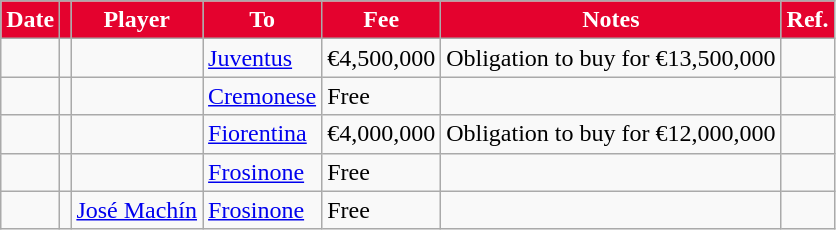<table class="wikitable plainrowheaders">
<tr>
<th style="background:#E4022E; color:white; text-align:center;">Date</th>
<th style="background:#E4022E; color:white; text-align:center;"></th>
<th style="background:#E4022E; color:white; text-align:center;">Player</th>
<th style="background:#E4022E; color:white; text-align:center;">To</th>
<th style="background:#E4022E; color:white; text-align:center;">Fee</th>
<th style="background:#E4022E; color:white; text-align:center;">Notes</th>
<th style="background:#E4022E; color:white; text-align:center;">Ref.</th>
</tr>
<tr>
<td></td>
<td></td>
<td></td>
<td> <a href='#'>Juventus</a></td>
<td>€4,500,000</td>
<td>Obligation to buy for €13,500,000</td>
<td></td>
</tr>
<tr>
<td></td>
<td></td>
<td></td>
<td> <a href='#'>Cremonese</a></td>
<td>Free</td>
<td></td>
<td></td>
</tr>
<tr>
<td></td>
<td></td>
<td></td>
<td> <a href='#'>Fiorentina</a></td>
<td>€4,000,000</td>
<td>Obligation to buy for €12,000,000</td>
<td></td>
</tr>
<tr>
<td></td>
<td></td>
<td></td>
<td> <a href='#'>Frosinone</a></td>
<td>Free</td>
<td></td>
<td></td>
</tr>
<tr>
<td></td>
<td></td>
<td> <a href='#'>José Machín</a></td>
<td> <a href='#'>Frosinone</a></td>
<td>Free</td>
<td></td>
<td></td>
</tr>
</table>
